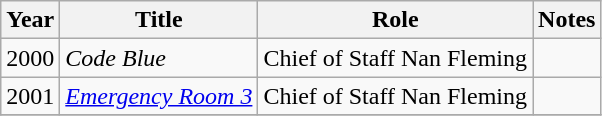<table class="wikitable sortable">
<tr>
<th>Year</th>
<th>Title</th>
<th>Role</th>
<th class="unsortable">Notes</th>
</tr>
<tr>
<td>2000</td>
<td><em>Code Blue</em></td>
<td>Chief of Staff Nan Fleming</td>
<td></td>
</tr>
<tr>
<td>2001</td>
<td><em><a href='#'>Emergency Room 3</a></em></td>
<td>Chief of Staff Nan Fleming</td>
<td></td>
</tr>
<tr>
</tr>
</table>
